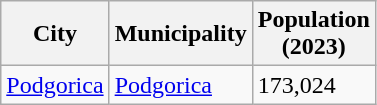<table class="wikitable sortable sticky-header col3right">
<tr>
<th>City</th>
<th>Municipality</th>
<th>Population<br>(2023)</th>
</tr>
<tr>
<td><a href='#'>Podgorica</a></td>
<td><a href='#'>Podgorica</a></td>
<td>173,024</td>
</tr>
</table>
